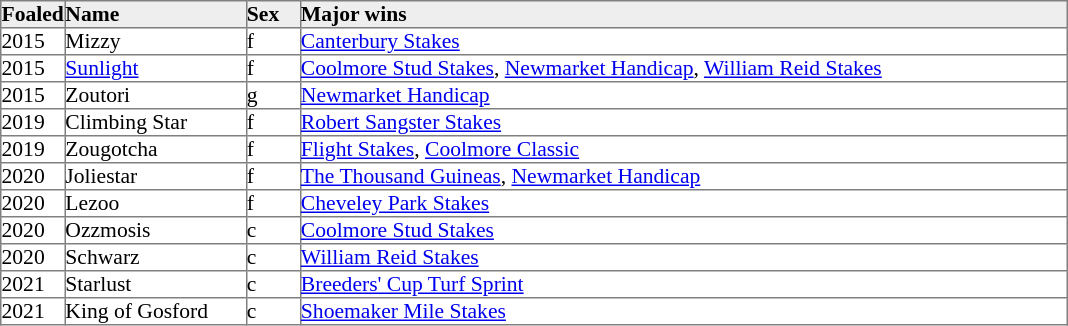<table border="1" cellpadding="0" style="border-collapse: collapse; font-size:90%">
<tr bgcolor="#eeeeee">
<td width="35px"><strong>Foaled</strong></td>
<td width="120px"><strong>Name</strong></td>
<td width="35px"><strong>Sex</strong></td>
<td width="510px"><strong>Major wins</strong></td>
</tr>
<tr>
<td>2015</td>
<td>Mizzy</td>
<td>f</td>
<td><a href='#'>Canterbury Stakes</a></td>
</tr>
<tr>
<td>2015</td>
<td><a href='#'>Sunlight</a></td>
<td>f</td>
<td><a href='#'>Coolmore Stud Stakes</a>, <a href='#'>Newmarket Handicap</a>, <a href='#'>William Reid Stakes</a></td>
</tr>
<tr>
<td>2015</td>
<td>Zoutori</td>
<td>g</td>
<td><a href='#'>Newmarket Handicap</a></td>
</tr>
<tr>
<td>2019</td>
<td>Climbing Star</td>
<td>f</td>
<td><a href='#'>Robert Sangster Stakes</a></td>
</tr>
<tr>
<td>2019</td>
<td>Zougotcha</td>
<td>f</td>
<td><a href='#'>Flight Stakes</a>, <a href='#'>Coolmore Classic</a></td>
</tr>
<tr>
<td>2020</td>
<td>Joliestar</td>
<td>f</td>
<td><a href='#'>The Thousand Guineas</a>, <a href='#'>Newmarket Handicap</a></td>
</tr>
<tr>
<td>2020</td>
<td>Lezoo</td>
<td>f</td>
<td><a href='#'>Cheveley Park Stakes</a></td>
</tr>
<tr>
<td>2020</td>
<td>Ozzmosis</td>
<td>c</td>
<td><a href='#'>Coolmore Stud Stakes</a></td>
</tr>
<tr>
<td>2020</td>
<td>Schwarz</td>
<td>c</td>
<td><a href='#'>William Reid Stakes</a></td>
</tr>
<tr>
<td>2021</td>
<td>Starlust</td>
<td>c</td>
<td><a href='#'>Breeders' Cup Turf Sprint</a></td>
</tr>
<tr>
<td>2021</td>
<td>King of Gosford</td>
<td>c</td>
<td><a href='#'>Shoemaker Mile Stakes</a></td>
</tr>
</table>
